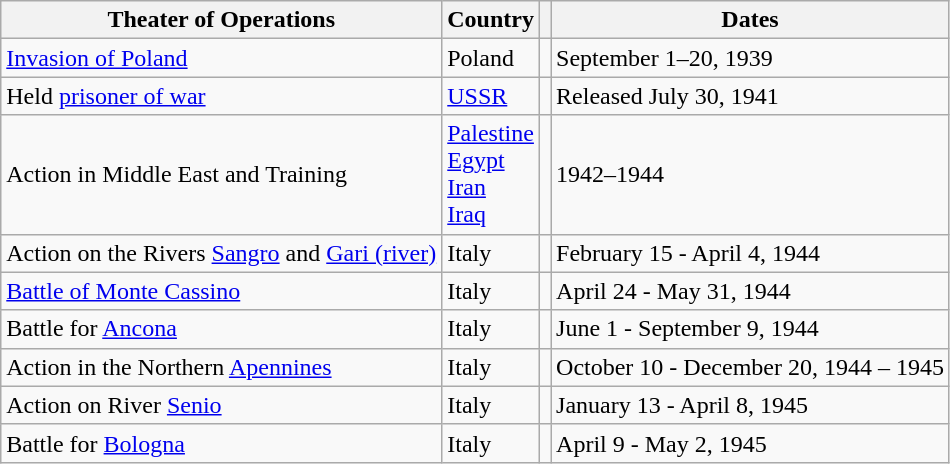<table class="wikitable">
<tr>
<th>Theater of Operations</th>
<th>Country</th>
<th></th>
<th>Dates</th>
</tr>
<tr>
<td><a href='#'>Invasion of Poland</a></td>
<td>Poland</td>
<td></td>
<td>September 1–20, 1939</td>
</tr>
<tr>
<td>Held <a href='#'>prisoner of war</a></td>
<td><a href='#'>USSR</a></td>
<td></td>
<td>Released July 30, 1941</td>
</tr>
<tr>
<td>Action in Middle East and Training</td>
<td><a href='#'>Palestine</a><br><a href='#'>Egypt</a><br><a href='#'>Iran</a><br><a href='#'>Iraq</a></td>
<td><br><br><br></td>
<td>1942–1944</td>
</tr>
<tr>
<td>Action on the Rivers <a href='#'>Sangro</a> and <a href='#'>Gari (river)</a></td>
<td>Italy</td>
<td></td>
<td>February 15 - April 4, 1944</td>
</tr>
<tr>
<td><a href='#'>Battle of Monte Cassino</a></td>
<td>Italy</td>
<td></td>
<td>April 24 - May 31, 1944</td>
</tr>
<tr>
<td>Battle for <a href='#'>Ancona</a></td>
<td>Italy</td>
<td></td>
<td>June 1 - September 9, 1944</td>
</tr>
<tr>
<td>Action in the Northern <a href='#'>Apennines</a></td>
<td>Italy</td>
<td></td>
<td>October 10 - December 20, 1944 – 1945</td>
</tr>
<tr>
<td>Action on River <a href='#'>Senio</a></td>
<td>Italy</td>
<td></td>
<td>January 13 - April 8, 1945</td>
</tr>
<tr>
<td>Battle for <a href='#'>Bologna</a></td>
<td>Italy</td>
<td></td>
<td>April 9 - May 2, 1945</td>
</tr>
</table>
